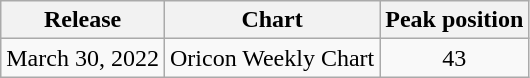<table class="wikitable">
<tr>
<th>Release</th>
<th>Chart</th>
<th>Peak position</th>
</tr>
<tr>
<td>March 30, 2022</td>
<td>Oricon Weekly Chart</td>
<td align="center">43</td>
</tr>
</table>
